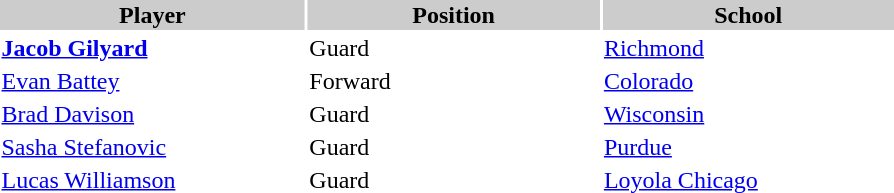<table style="width:600px" "border:'1' 'solid' 'gray' ">
<tr>
<th style="background:#CCCCCC;width:23%">Player</th>
<th style="background:#CCCCCC;width:22%">Position</th>
<th style="background:#CCCCCC;width:22%">School</th>
</tr>
<tr>
<td><strong><a href='#'>Jacob Gilyard</a></strong></td>
<td>Guard</td>
<td><a href='#'>Richmond</a></td>
</tr>
<tr>
<td><a href='#'>Evan Battey</a></td>
<td>Forward</td>
<td><a href='#'>Colorado</a></td>
</tr>
<tr>
<td><a href='#'>Brad Davison</a></td>
<td>Guard</td>
<td><a href='#'>Wisconsin</a></td>
</tr>
<tr>
<td><a href='#'>Sasha Stefanovic</a></td>
<td>Guard</td>
<td><a href='#'>Purdue</a></td>
</tr>
<tr>
<td><a href='#'>Lucas Williamson</a></td>
<td>Guard</td>
<td><a href='#'>Loyola Chicago</a></td>
</tr>
</table>
